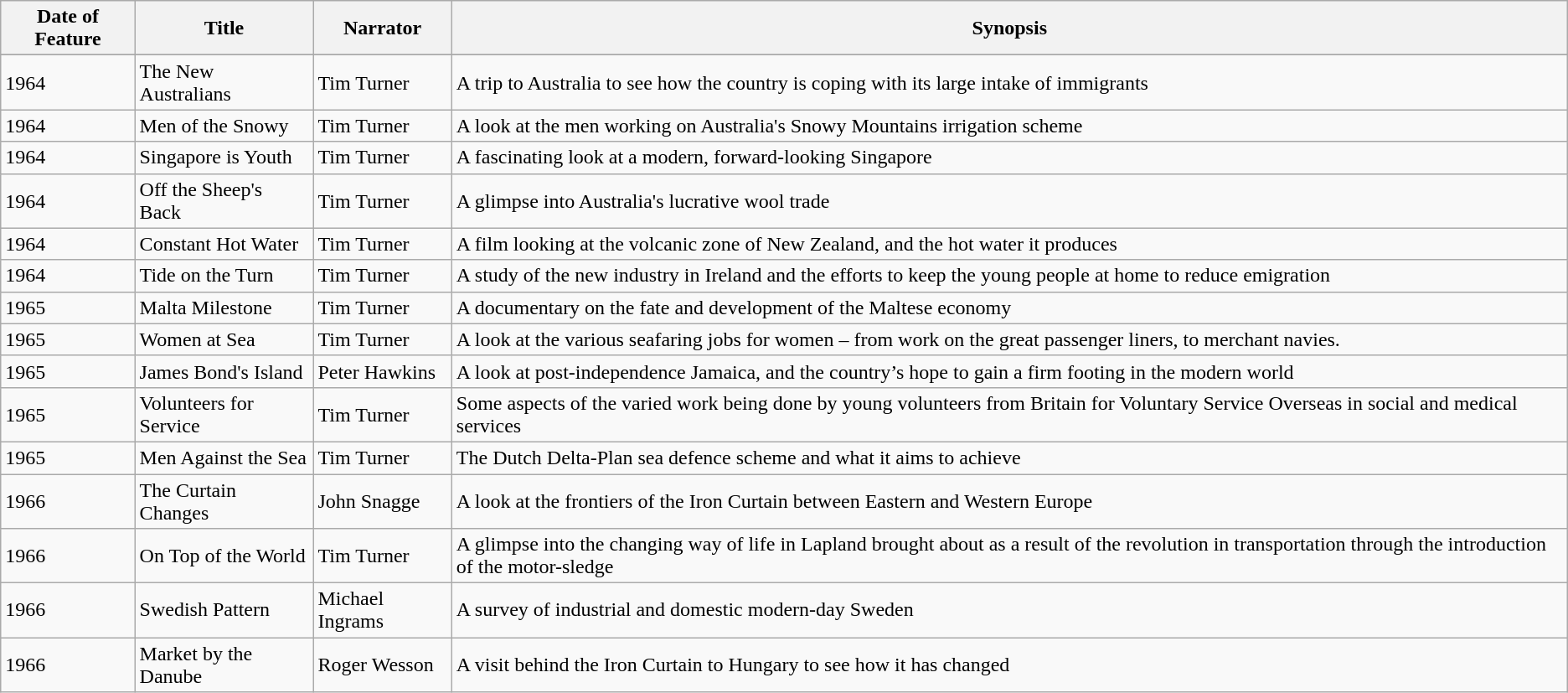<table class="wikitable">
<tr>
<th>Date of Feature</th>
<th>Title</th>
<th>Narrator</th>
<th>Synopsis</th>
</tr>
<tr>
</tr>
<tr>
<td>1964</td>
<td>The New Australians</td>
<td>Tim Turner</td>
<td>A trip to Australia to see how the country is coping with its large intake of immigrants</td>
</tr>
<tr>
<td>1964</td>
<td>Men of the Snowy</td>
<td>Tim Turner</td>
<td>A look at the men working on Australia's Snowy Mountains irrigation scheme</td>
</tr>
<tr>
<td>1964</td>
<td>Singapore is Youth</td>
<td>Tim Turner</td>
<td>A fascinating look at a modern, forward-looking Singapore</td>
</tr>
<tr>
<td>1964</td>
<td>Off the Sheep's Back</td>
<td>Tim Turner</td>
<td>A glimpse into Australia's lucrative wool trade</td>
</tr>
<tr>
<td>1964</td>
<td>Constant Hot Water</td>
<td>Tim Turner</td>
<td>A film looking at the volcanic zone of New Zealand, and the hot water it produces</td>
</tr>
<tr>
<td>1964</td>
<td>Tide on the Turn</td>
<td>Tim Turner</td>
<td>A study of the new industry in Ireland and the efforts to keep the young people at home to reduce emigration</td>
</tr>
<tr>
<td>1965</td>
<td>Malta Milestone</td>
<td>Tim Turner</td>
<td>A documentary on the fate and development of the Maltese economy</td>
</tr>
<tr>
<td>1965</td>
<td>Women at Sea</td>
<td>Tim Turner</td>
<td>A look at the various seafaring jobs for women – from work on the great passenger liners, to merchant navies.</td>
</tr>
<tr>
<td>1965</td>
<td>James Bond's Island</td>
<td>Peter Hawkins</td>
<td>A look at post-independence Jamaica, and the country’s hope to gain a firm footing in the modern world</td>
</tr>
<tr>
<td>1965</td>
<td>Volunteers for Service</td>
<td>Tim Turner</td>
<td>Some aspects of the varied work being done by young volunteers from Britain for Voluntary Service Overseas in social and medical services</td>
</tr>
<tr>
<td>1965</td>
<td>Men Against the Sea</td>
<td>Tim Turner</td>
<td>The Dutch Delta-Plan sea defence scheme and what it aims to achieve</td>
</tr>
<tr>
<td>1966</td>
<td>The Curtain Changes</td>
<td>John Snagge</td>
<td>A look at the frontiers of the Iron Curtain between Eastern and Western Europe</td>
</tr>
<tr>
<td>1966</td>
<td>On Top of the World</td>
<td>Tim Turner</td>
<td>A glimpse into the changing way of life in Lapland brought about as a result of the revolution in transportation through the introduction of the motor-sledge</td>
</tr>
<tr>
<td>1966</td>
<td>Swedish Pattern</td>
<td>Michael Ingrams</td>
<td>A survey of industrial and domestic modern-day Sweden</td>
</tr>
<tr>
<td>1966</td>
<td>Market by the Danube</td>
<td>Roger Wesson</td>
<td>A visit behind the Iron Curtain to Hungary to see how it has changed</td>
</tr>
</table>
